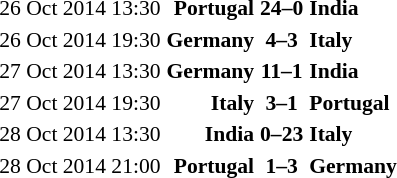<table style="font-size:90%; margin: 0 auto;">
<tr>
<td>26 Oct 2014 13:30</td>
<td align="right"><strong>Portugal</strong> </td>
<td align="center"><strong>24–0</strong></td>
<td> <strong>India</strong></td>
</tr>
<tr>
<td>26 Oct 2014 19:30</td>
<td align="right"><strong>Germany</strong> </td>
<td align="center"><strong>4–3</strong></td>
<td> <strong>Italy</strong></td>
</tr>
<tr>
<td>27 Oct 2014 13:30</td>
<td align="right"><strong>Germany</strong> </td>
<td align="center"><strong>11–1</strong></td>
<td> <strong>India</strong></td>
</tr>
<tr>
<td>27 Oct 2014 19:30</td>
<td align="right"><strong>Italy</strong> </td>
<td align="center"><strong>3–1</strong></td>
<td> <strong>Portugal</strong></td>
</tr>
<tr>
<td>28 Oct 2014 13:30</td>
<td align="right"><strong>India</strong> </td>
<td align="center"><strong>0–23</strong></td>
<td> <strong>Italy</strong></td>
</tr>
<tr>
<td>28 Oct 2014 21:00</td>
<td align="right"><strong>Portugal</strong> </td>
<td align="center"><strong>1–3</strong></td>
<td> <strong>Germany</strong></td>
</tr>
<tr>
</tr>
</table>
